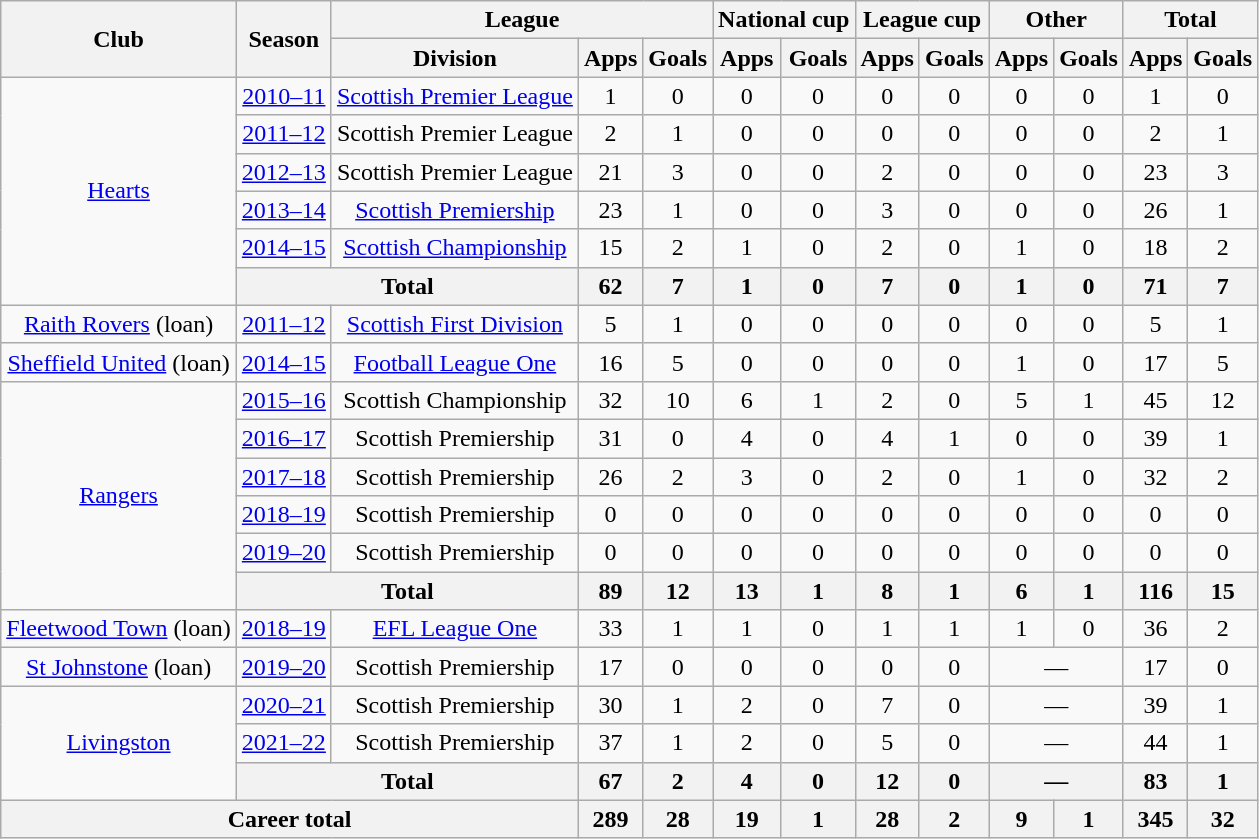<table class="wikitable" style="text-align: center">
<tr>
<th rowspan=2>Club</th>
<th rowspan=2>Season</th>
<th colspan=3>League</th>
<th colspan=2>National cup</th>
<th colspan=2>League cup</th>
<th colspan=2>Other</th>
<th colspan=2>Total</th>
</tr>
<tr>
<th>Division</th>
<th>Apps</th>
<th>Goals</th>
<th>Apps</th>
<th>Goals</th>
<th>Apps</th>
<th>Goals</th>
<th>Apps</th>
<th>Goals</th>
<th>Apps</th>
<th>Goals</th>
</tr>
<tr>
<td rowspan=6><a href='#'>Hearts</a></td>
<td><a href='#'>2010–11</a></td>
<td><a href='#'>Scottish Premier League</a></td>
<td>1</td>
<td>0</td>
<td>0</td>
<td>0</td>
<td>0</td>
<td>0</td>
<td>0</td>
<td>0</td>
<td>1</td>
<td>0</td>
</tr>
<tr>
<td><a href='#'>2011–12</a></td>
<td>Scottish Premier League</td>
<td>2</td>
<td>1</td>
<td>0</td>
<td>0</td>
<td>0</td>
<td>0</td>
<td>0</td>
<td>0</td>
<td>2</td>
<td>1</td>
</tr>
<tr>
<td><a href='#'>2012–13</a></td>
<td>Scottish Premier League</td>
<td>21</td>
<td>3</td>
<td>0</td>
<td>0</td>
<td>2</td>
<td>0</td>
<td>0</td>
<td>0</td>
<td>23</td>
<td>3</td>
</tr>
<tr>
<td><a href='#'>2013–14</a></td>
<td><a href='#'>Scottish Premiership</a></td>
<td>23</td>
<td>1</td>
<td>0</td>
<td>0</td>
<td>3</td>
<td>0</td>
<td>0</td>
<td>0</td>
<td>26</td>
<td>1</td>
</tr>
<tr>
<td><a href='#'>2014–15</a></td>
<td><a href='#'>Scottish Championship</a></td>
<td>15</td>
<td>2</td>
<td>1</td>
<td>0</td>
<td>2</td>
<td>0</td>
<td>1</td>
<td>0</td>
<td>18</td>
<td>2</td>
</tr>
<tr>
<th colspan=2>Total</th>
<th>62</th>
<th>7</th>
<th>1</th>
<th>0</th>
<th>7</th>
<th>0</th>
<th>1</th>
<th>0</th>
<th>71</th>
<th>7</th>
</tr>
<tr>
<td><a href='#'>Raith Rovers</a> (loan)</td>
<td><a href='#'>2011–12</a></td>
<td><a href='#'>Scottish First Division</a></td>
<td>5</td>
<td>1</td>
<td>0</td>
<td>0</td>
<td>0</td>
<td>0</td>
<td>0</td>
<td>0</td>
<td>5</td>
<td>1</td>
</tr>
<tr>
<td><a href='#'>Sheffield United</a> (loan)</td>
<td><a href='#'>2014–15</a></td>
<td><a href='#'>Football League One</a></td>
<td>16</td>
<td>5</td>
<td>0</td>
<td>0</td>
<td>0</td>
<td>0</td>
<td>1</td>
<td>0</td>
<td>17</td>
<td>5</td>
</tr>
<tr>
<td rowspan=6><a href='#'>Rangers</a></td>
<td><a href='#'>2015–16</a></td>
<td>Scottish Championship</td>
<td>32</td>
<td>10</td>
<td>6</td>
<td>1</td>
<td>2</td>
<td>0</td>
<td>5</td>
<td>1</td>
<td>45</td>
<td>12</td>
</tr>
<tr>
<td><a href='#'>2016–17</a></td>
<td>Scottish Premiership</td>
<td>31</td>
<td>0</td>
<td>4</td>
<td>0</td>
<td>4</td>
<td>1</td>
<td>0</td>
<td>0</td>
<td>39</td>
<td>1</td>
</tr>
<tr>
<td><a href='#'>2017–18</a></td>
<td>Scottish Premiership</td>
<td>26</td>
<td>2</td>
<td>3</td>
<td>0</td>
<td>2</td>
<td>0</td>
<td>1</td>
<td>0</td>
<td>32</td>
<td>2</td>
</tr>
<tr>
<td><a href='#'>2018–19</a></td>
<td>Scottish Premiership</td>
<td>0</td>
<td>0</td>
<td>0</td>
<td>0</td>
<td>0</td>
<td>0</td>
<td>0</td>
<td>0</td>
<td>0</td>
<td>0</td>
</tr>
<tr>
<td><a href='#'>2019–20</a></td>
<td>Scottish Premiership</td>
<td>0</td>
<td>0</td>
<td>0</td>
<td>0</td>
<td>0</td>
<td>0</td>
<td>0</td>
<td>0</td>
<td>0</td>
<td>0</td>
</tr>
<tr>
<th colspan=2>Total</th>
<th>89</th>
<th>12</th>
<th>13</th>
<th>1</th>
<th>8</th>
<th>1</th>
<th>6</th>
<th>1</th>
<th>116</th>
<th>15</th>
</tr>
<tr>
<td><a href='#'>Fleetwood Town</a> (loan)</td>
<td><a href='#'>2018–19</a></td>
<td><a href='#'>EFL League One</a></td>
<td>33</td>
<td>1</td>
<td>1</td>
<td>0</td>
<td>1</td>
<td>1</td>
<td>1</td>
<td>0</td>
<td>36</td>
<td>2</td>
</tr>
<tr>
<td><a href='#'>St Johnstone</a> (loan)</td>
<td><a href='#'>2019–20</a></td>
<td>Scottish Premiership</td>
<td>17</td>
<td>0</td>
<td>0</td>
<td>0</td>
<td>0</td>
<td>0</td>
<td colspan="2">—</td>
<td>17</td>
<td>0</td>
</tr>
<tr>
<td rowspan=3><a href='#'>Livingston</a></td>
<td><a href='#'>2020–21</a></td>
<td>Scottish Premiership</td>
<td>30</td>
<td>1</td>
<td>2</td>
<td>0</td>
<td>7</td>
<td>0</td>
<td colspan="2">—</td>
<td>39</td>
<td>1</td>
</tr>
<tr>
<td><a href='#'>2021–22</a></td>
<td>Scottish Premiership</td>
<td>37</td>
<td>1</td>
<td>2</td>
<td>0</td>
<td>5</td>
<td>0</td>
<td colspan="2">—</td>
<td>44</td>
<td>1</td>
</tr>
<tr>
<th colspan=2>Total</th>
<th>67</th>
<th>2</th>
<th>4</th>
<th>0</th>
<th>12</th>
<th>0</th>
<th colspan="2">—</th>
<th>83</th>
<th>1</th>
</tr>
<tr>
<th colspan="3">Career total</th>
<th>289</th>
<th>28</th>
<th>19</th>
<th>1</th>
<th>28</th>
<th>2</th>
<th>9</th>
<th>1</th>
<th>345</th>
<th>32</th>
</tr>
</table>
